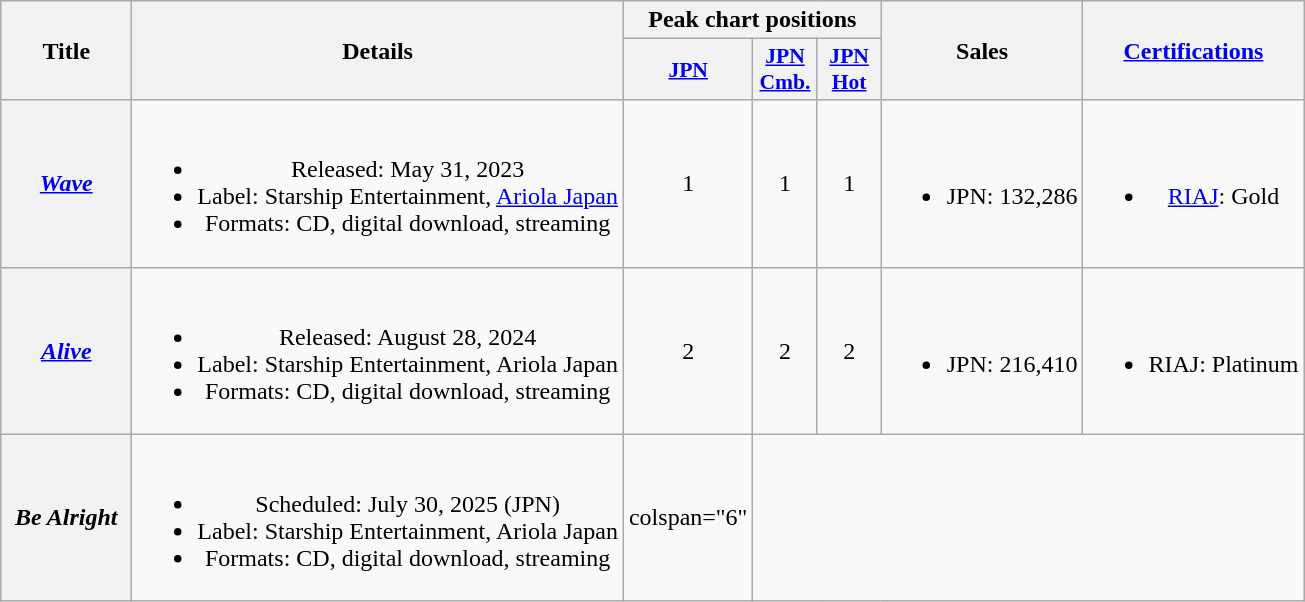<table class="wikitable plainrowheaders" style="text-align:center">
<tr>
<th scope="col" rowspan="2" style="width:5em">Title</th>
<th scope="col" rowspan="2">Details</th>
<th scope="col" colspan="3">Peak chart positions</th>
<th scope="col" rowspan="2">Sales</th>
<th scope="col" rowspan="2"><a href='#'>Certifications</a></th>
</tr>
<tr>
<th scope="col" style="font-size:90%; width:2.5em"><a href='#'>JPN</a><br></th>
<th scope="col" style="font-size:90%; width:2.5em"><a href='#'>JPN<br>Cmb.</a><br></th>
<th scope="col" style="font-size:90%; width:2.5em"><a href='#'>JPN<br>Hot</a><br></th>
</tr>
<tr>
<th scope="row"><em><a href='#'>Wave</a></em></th>
<td><br><ul><li>Released: May 31, 2023</li><li>Label: Starship Entertainment, <a href='#'>Ariola Japan</a></li><li>Formats: CD, digital download, streaming</li></ul></td>
<td>1</td>
<td>1</td>
<td>1</td>
<td><br><ul><li>JPN: 132,286</li></ul></td>
<td><br><ul><li><a href='#'>RIAJ</a>: Gold </li></ul></td>
</tr>
<tr>
<th scope="row"><em><a href='#'>Alive</a></em></th>
<td><br><ul><li>Released: August 28, 2024</li><li>Label: Starship Entertainment, Ariola Japan</li><li>Formats: CD, digital download, streaming</li></ul></td>
<td>2</td>
<td>2</td>
<td>2</td>
<td><br><ul><li>JPN: 216,410</li></ul></td>
<td><br><ul><li>RIAJ: Platinum </li></ul></td>
</tr>
<tr>
<th scope="row"><em>Be Alright</em></th>
<td><br><ul><li>Scheduled: July 30, 2025 (JPN)</li><li>Label: Starship Entertainment, Ariola Japan</li><li>Formats: CD, digital download, streaming</li></ul></td>
<td>colspan="6" </td>
</tr>
</table>
